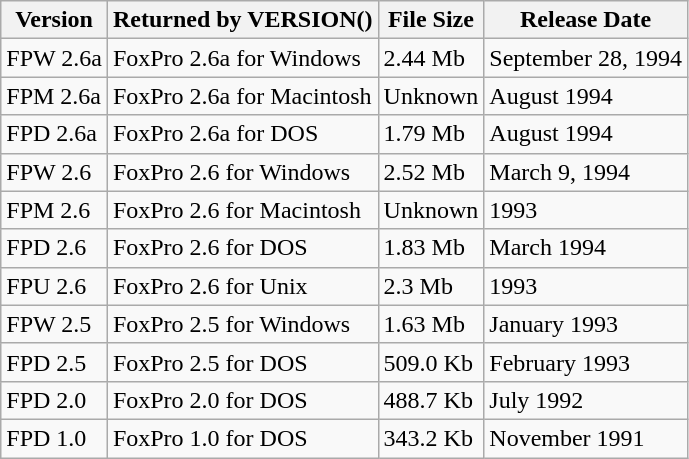<table class="wikitable">
<tr>
<th>Version</th>
<th>Returned by VERSION()</th>
<th>File Size</th>
<th>Release Date</th>
</tr>
<tr>
<td>FPW 2.6a</td>
<td>FoxPro 2.6a for Windows</td>
<td>2.44 Mb</td>
<td>September 28, 1994</td>
</tr>
<tr>
<td>FPM 2.6a</td>
<td>FoxPro 2.6a for Macintosh</td>
<td>Unknown</td>
<td>August 1994</td>
</tr>
<tr>
<td>FPD 2.6a</td>
<td>FoxPro 2.6a for DOS</td>
<td>1.79 Mb</td>
<td>August 1994</td>
</tr>
<tr>
<td>FPW 2.6</td>
<td>FoxPro 2.6 for Windows</td>
<td>2.52 Mb</td>
<td>March 9, 1994</td>
</tr>
<tr>
<td>FPM 2.6</td>
<td>FoxPro 2.6 for Macintosh</td>
<td>Unknown</td>
<td>1993</td>
</tr>
<tr>
<td>FPD 2.6</td>
<td>FoxPro 2.6 for DOS</td>
<td>1.83 Mb</td>
<td>March 1994</td>
</tr>
<tr>
<td>FPU 2.6</td>
<td>FoxPro 2.6 for Unix</td>
<td>2.3 Mb</td>
<td>1993</td>
</tr>
<tr>
<td>FPW 2.5</td>
<td>FoxPro 2.5 for Windows</td>
<td>1.63 Mb</td>
<td>January 1993</td>
</tr>
<tr>
<td>FPD 2.5</td>
<td>FoxPro 2.5 for DOS</td>
<td>509.0 Kb</td>
<td>February 1993</td>
</tr>
<tr>
<td>FPD 2.0</td>
<td>FoxPro 2.0 for DOS</td>
<td>488.7 Kb</td>
<td>July 1992</td>
</tr>
<tr>
<td>FPD 1.0</td>
<td>FoxPro 1.0 for DOS</td>
<td>343.2 Kb</td>
<td>November 1991</td>
</tr>
</table>
